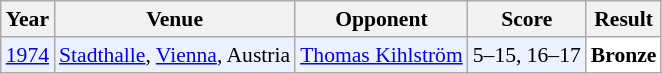<table class="sortable wikitable" style="font-size: 90%;">
<tr>
<th>Year</th>
<th>Venue</th>
<th>Opponent</th>
<th>Score</th>
<th>Result</th>
</tr>
<tr style="background:#ECF2FF">
<td align="center"><a href='#'>1974</a></td>
<td align="left"><a href='#'>Stadthalle</a>, <a href='#'>Vienna</a>, Austria</td>
<td align="left"> <a href='#'>Thomas Kihlström</a></td>
<td align="left">5–15, 16–17</td>
<td style="text-align:left; background:white"> <strong>Bronze</strong></td>
</tr>
</table>
